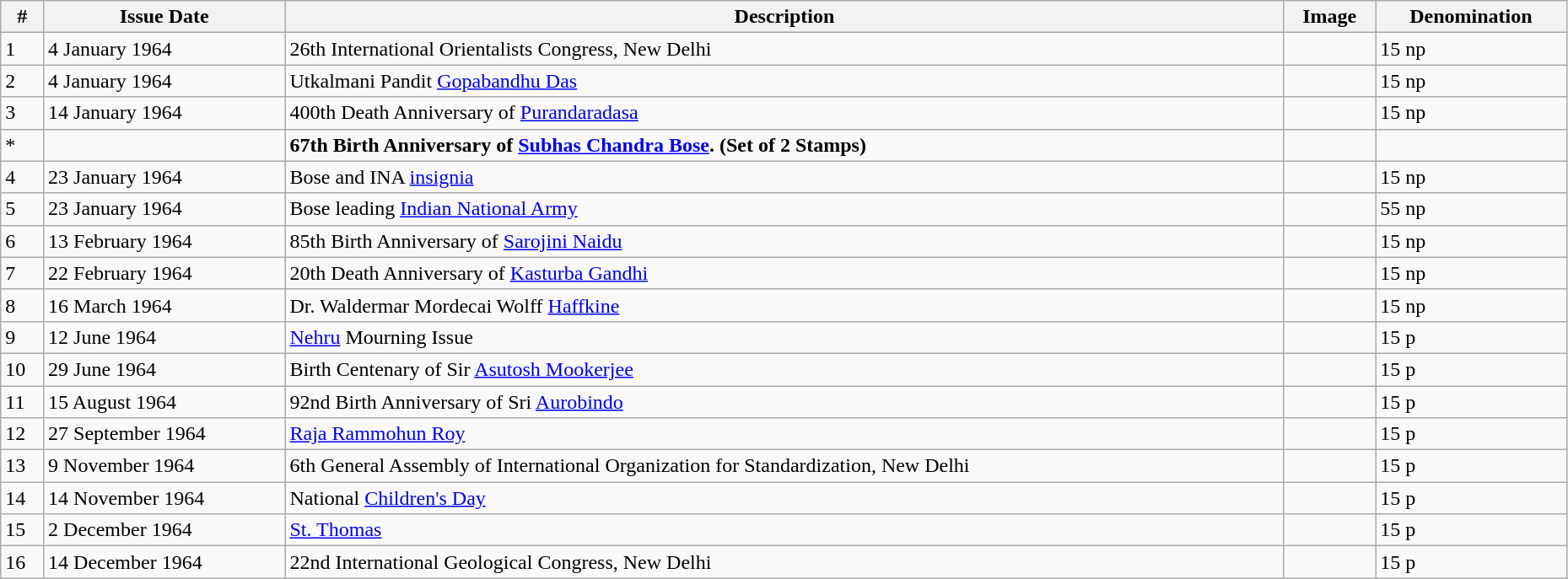<table class = "wikitable" style = "text-align:justify" width = "98%">
<tr>
<th>#</th>
<th>Issue Date</th>
<th>Description</th>
<th>Image</th>
<th>Denomination</th>
</tr>
<tr>
<td>1</td>
<td>4 January 1964</td>
<td>26th International Orientalists Congress, New Delhi</td>
<td></td>
<td>15 np</td>
</tr>
<tr>
<td>2</td>
<td>4 January 1964</td>
<td>Utkalmani Pandit <a href='#'>Gopabandhu Das</a></td>
<td></td>
<td>15 np</td>
</tr>
<tr>
<td>3</td>
<td>14 January 1964</td>
<td>400th Death Anniversary of <a href='#'>Purandaradasa</a></td>
<td></td>
<td>15 np</td>
</tr>
<tr>
<td>*</td>
<td></td>
<td><strong>67th Birth Anniversary of <a href='#'>Subhas Chandra Bose</a>. (Set of 2 Stamps)</strong></td>
<td></td>
<td></td>
</tr>
<tr>
<td>4</td>
<td>23 January 1964</td>
<td>Bose and INA <a href='#'>insignia</a></td>
<td></td>
<td>15 np</td>
</tr>
<tr>
<td>5</td>
<td>23 January 1964</td>
<td>Bose leading <a href='#'>Indian National Army</a></td>
<td></td>
<td>55 np</td>
</tr>
<tr>
<td>6</td>
<td>13 February 1964</td>
<td>85th Birth Anniversary of <a href='#'>Sarojini Naidu</a></td>
<td></td>
<td>15 np</td>
</tr>
<tr>
<td>7</td>
<td>22 February 1964</td>
<td>20th Death Anniversary of <a href='#'>Kasturba Gandhi</a></td>
<td></td>
<td>15 np</td>
</tr>
<tr>
<td>8</td>
<td>16 March 1964</td>
<td>Dr. Waldermar Mordecai Wolff <a href='#'>Haffkine</a></td>
<td></td>
<td>15 np</td>
</tr>
<tr>
<td>9</td>
<td>12 June 1964</td>
<td><a href='#'>Nehru</a> Mourning Issue</td>
<td></td>
<td>15 p</td>
</tr>
<tr>
<td>10</td>
<td>29 June 1964</td>
<td>Birth Centenary of Sir <a href='#'>Asutosh Mookerjee</a></td>
<td></td>
<td>15 p</td>
</tr>
<tr>
<td>11</td>
<td>15 August 1964</td>
<td>92nd Birth Anniversary of Sri <a href='#'>Aurobindo</a></td>
<td></td>
<td>15 p</td>
</tr>
<tr>
<td>12</td>
<td>27 September 1964</td>
<td><a href='#'>Raja Rammohun Roy</a></td>
<td></td>
<td>15 p</td>
</tr>
<tr>
<td>13</td>
<td>9 November 1964</td>
<td>6th General Assembly of International Organization for Standardization, New Delhi</td>
<td></td>
<td>15 p</td>
</tr>
<tr>
<td>14</td>
<td>14 November 1964</td>
<td>National <a href='#'>Children's Day</a></td>
<td></td>
<td>15 p</td>
</tr>
<tr>
<td>15</td>
<td>2 December 1964</td>
<td><a href='#'>St. Thomas</a></td>
<td></td>
<td>15 p</td>
</tr>
<tr>
<td>16</td>
<td>14 December 1964</td>
<td>22nd International Geological Congress, New Delhi</td>
<td></td>
<td>15 p</td>
</tr>
</table>
